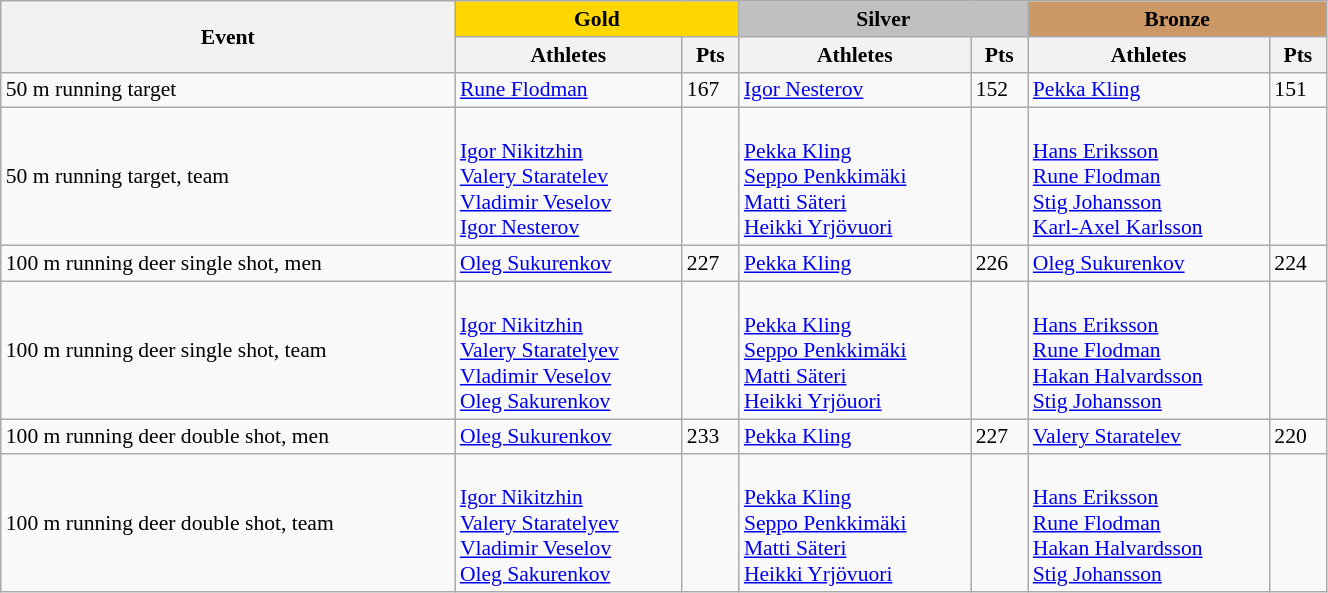<table class="wikitable" width=70% style="font-size:90%; text-align:left;">
<tr align=center>
<th rowspan=2>Event</th>
<td colspan=2 bgcolor=gold><strong>Gold</strong></td>
<td colspan=2 bgcolor=silver><strong>Silver</strong></td>
<td colspan=2 bgcolor=cc9966><strong>Bronze</strong></td>
</tr>
<tr>
<th>Athletes</th>
<th>Pts</th>
<th>Athletes</th>
<th>Pts</th>
<th>Athletes</th>
<th>Pts</th>
</tr>
<tr>
<td>50 m running target</td>
<td> <a href='#'>Rune Flodman</a></td>
<td>167</td>
<td> <a href='#'>Igor Nesterov</a></td>
<td>152</td>
<td> <a href='#'>Pekka Kling</a></td>
<td>151</td>
</tr>
<tr>
<td>50 m running target, team</td>
<td> <br><a href='#'>Igor Nikitzhin</a><br><a href='#'>Valery Staratelev</a><br><a href='#'>Vladimir Veselov</a><br><a href='#'>Igor Nesterov</a></td>
<td></td>
<td> <br><a href='#'>Pekka Kling</a><br><a href='#'>Seppo Penkkimäki</a><br><a href='#'>Matti Säteri</a><br><a href='#'>Heikki Yrjövuori</a></td>
<td></td>
<td> <br><a href='#'>Hans Eriksson</a><br><a href='#'>Rune Flodman</a><br><a href='#'>Stig Johansson</a><br><a href='#'>Karl-Axel Karlsson</a></td>
<td></td>
</tr>
<tr>
<td>100 m running deer single shot, men</td>
<td> <a href='#'>Oleg Sukurenkov</a></td>
<td>227</td>
<td> <a href='#'>Pekka Kling</a></td>
<td>226</td>
<td> <a href='#'>Oleg Sukurenkov</a></td>
<td>224</td>
</tr>
<tr>
<td>100 m running deer single shot, team</td>
<td> <br><a href='#'>Igor Nikitzhin</a><br><a href='#'>Valery Staratelyev</a><br><a href='#'>Vladimir Veselov</a><br><a href='#'>Oleg Sakurenkov</a></td>
<td></td>
<td> <br><a href='#'>Pekka Kling</a><br><a href='#'>Seppo Penkkimäki</a><br><a href='#'>Matti Säteri</a><br><a href='#'>Heikki Yrjöuori</a></td>
<td></td>
<td> <br><a href='#'>Hans Eriksson</a><br><a href='#'>Rune Flodman</a><br><a href='#'>Hakan Halvardsson</a><br><a href='#'>Stig Johansson</a></td>
<td></td>
</tr>
<tr>
<td>100 m running deer double shot, men</td>
<td> <a href='#'>Oleg Sukurenkov</a></td>
<td>233</td>
<td> <a href='#'>Pekka Kling</a></td>
<td>227</td>
<td> <a href='#'>Valery Staratelev</a></td>
<td>220</td>
</tr>
<tr>
<td>100 m running deer double shot, team</td>
<td> <br><a href='#'>Igor Nikitzhin</a><br><a href='#'>Valery Staratelyev</a><br><a href='#'>Vladimir Veselov</a><br><a href='#'>Oleg Sakurenkov</a></td>
<td></td>
<td> <br><a href='#'>Pekka Kling</a><br><a href='#'>Seppo Penkkimäki</a><br><a href='#'>Matti Säteri</a><br><a href='#'>Heikki Yrjövuori</a></td>
<td></td>
<td> <br><a href='#'>Hans Eriksson</a><br><a href='#'>Rune Flodman</a><br><a href='#'>Hakan Halvardsson</a><br><a href='#'>Stig Johansson</a></td>
<td></td>
</tr>
</table>
